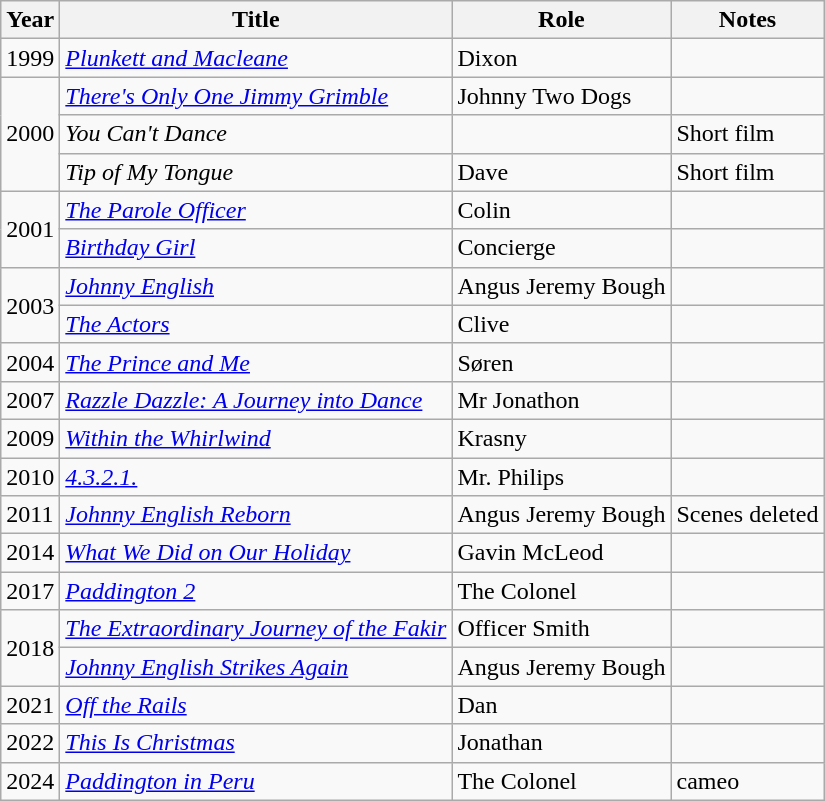<table class="wikitable">
<tr>
<th>Year</th>
<th>Title</th>
<th>Role</th>
<th>Notes</th>
</tr>
<tr>
<td>1999</td>
<td><em><a href='#'>Plunkett and Macleane</a></em></td>
<td>Dixon</td>
<td></td>
</tr>
<tr>
<td rowspan="3">2000</td>
<td><em><a href='#'>There's Only One Jimmy Grimble</a></em></td>
<td>Johnny Two Dogs</td>
<td></td>
</tr>
<tr>
<td><em>You Can't Dance</em></td>
<td></td>
<td>Short film</td>
</tr>
<tr>
<td><em>Tip of My Tongue</em></td>
<td>Dave</td>
<td>Short film</td>
</tr>
<tr>
<td rowspan="2">2001</td>
<td><em><a href='#'>The Parole Officer</a></em></td>
<td>Colin</td>
<td></td>
</tr>
<tr>
<td><em><a href='#'>Birthday Girl</a></em></td>
<td>Concierge</td>
<td></td>
</tr>
<tr>
<td rowspan="2">2003</td>
<td><em><a href='#'>Johnny English</a></em></td>
<td>Angus Jeremy Bough</td>
<td></td>
</tr>
<tr>
<td><em><a href='#'>The Actors</a></em></td>
<td>Clive</td>
<td></td>
</tr>
<tr>
<td>2004</td>
<td><em><a href='#'>The Prince and Me</a></em></td>
<td>Søren</td>
<td></td>
</tr>
<tr>
<td>2007</td>
<td><em><a href='#'>Razzle Dazzle: A Journey into Dance</a></em></td>
<td>Mr Jonathon</td>
<td></td>
</tr>
<tr>
<td>2009</td>
<td><em><a href='#'>Within the Whirlwind</a></em></td>
<td>Krasny</td>
<td></td>
</tr>
<tr>
<td>2010</td>
<td><em><a href='#'>4.3.2.1.</a></em></td>
<td>Mr. Philips</td>
<td></td>
</tr>
<tr>
<td>2011</td>
<td><em><a href='#'>Johnny English Reborn</a></em></td>
<td>Angus Jeremy Bough</td>
<td>Scenes deleted</td>
</tr>
<tr>
<td>2014</td>
<td><em><a href='#'>What We Did on Our Holiday</a></em></td>
<td>Gavin McLeod</td>
<td></td>
</tr>
<tr>
<td>2017</td>
<td><em><a href='#'>Paddington 2</a></em></td>
<td>The Colonel</td>
<td></td>
</tr>
<tr>
<td rowspan="2">2018</td>
<td><em><a href='#'>The Extraordinary Journey of the Fakir</a></em></td>
<td>Officer Smith</td>
<td></td>
</tr>
<tr>
<td><em><a href='#'>Johnny English Strikes Again</a></em></td>
<td>Angus Jeremy Bough</td>
<td></td>
</tr>
<tr>
<td>2021</td>
<td><em><a href='#'>Off the Rails</a></em></td>
<td>Dan</td>
<td></td>
</tr>
<tr>
<td>2022</td>
<td><em><a href='#'>This Is Christmas</a></em></td>
<td>Jonathan</td>
<td></td>
</tr>
<tr>
<td>2024</td>
<td><em><a href='#'>Paddington in Peru</a></em></td>
<td>The Colonel</td>
<td>cameo</td>
</tr>
</table>
